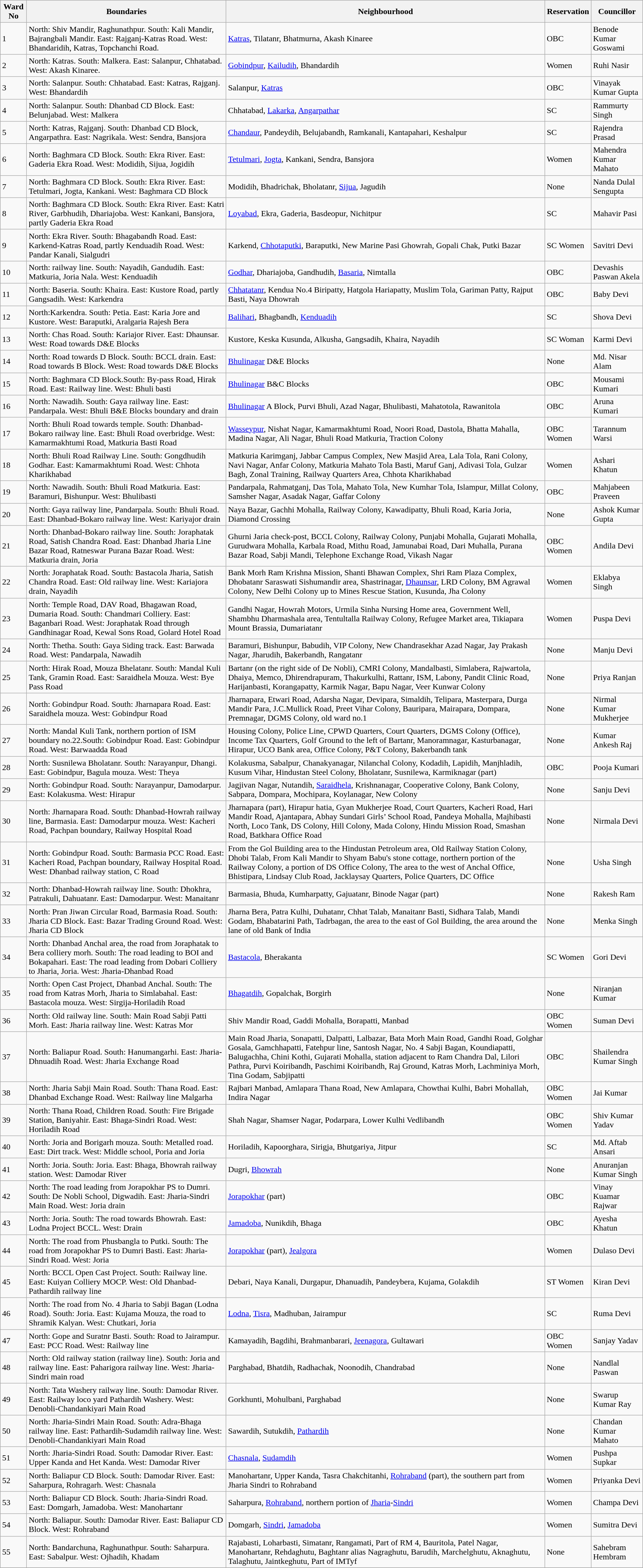<table class="wikitable sortable">
<tr>
<th>Ward No</th>
<th>Boundaries</th>
<th>Neighbourhood</th>
<th>Reservation</th>
<th>Councillor</th>
</tr>
<tr>
<td>1</td>
<td>North:  Shiv Mandir, Raghunathpur. South: Kali Mandir, Bajrangbali Mandir. East: Rajganj-Katras Road. West: Bhandaridih, Katras, Topchanchi Road.</td>
<td><a href='#'>Katras</a>, Tilatanr, Bhatmurna, Akash Kinaree</td>
<td>OBC</td>
<td>Benode Kumar Goswami</td>
</tr>
<tr>
<td>2</td>
<td>North: Katras. South: Malkera. East: Salanpur, Chhatabad. West: Akash Kinaree.</td>
<td><a href='#'>Gobindpur</a>, <a href='#'>Kailudih</a>, Bhandardih</td>
<td>Women</td>
<td>Ruhi Nasir</td>
</tr>
<tr>
<td>3</td>
<td>North: Salanpur. South: Chhatabad. East: Katras, Rajganj. West: Bhandardih</td>
<td>Salanpur, <a href='#'>Katras</a></td>
<td>OBC</td>
<td>Vinayak Kumar Gupta</td>
</tr>
<tr>
<td>4</td>
<td>North: Salanpur. South: Dhanbad CD Block. East: Belunjabad. West: Malkera</td>
<td>Chhatabad, <a href='#'>Lakarka</a>, <a href='#'>Angarpathar</a></td>
<td>SC</td>
<td>Rammurty Singh</td>
</tr>
<tr>
<td>5</td>
<td>North: Katras, Rajganj. South: Dhanbad CD Block, Angarpathra. East: Nagrikala. West: Sendra, Bansjora</td>
<td><a href='#'>Chandaur</a>, Pandeydih, Belujabandh, Ramkanali, Kantapahari, Keshalpur</td>
<td>SC</td>
<td>Rajendra Prasad</td>
</tr>
<tr>
<td>6</td>
<td>North: Baghmara CD Block. South: Ekra River. East: Gaderia Ekra Road. West: Modidih, Sijua, Jogidih</td>
<td><a href='#'>Tetulmari</a>, <a href='#'>Jogta</a>, Kankani, Sendra, Bansjora</td>
<td>Women</td>
<td>Mahendra Kumar Mahato</td>
</tr>
<tr>
<td>7</td>
<td>North: Baghmara CD Block. South: Ekra River. East: Tetulmari, Jogta, Kankani. West: Baghmara CD Block</td>
<td>Modidih, Bhadrichak, Bholatanr, <a href='#'>Sijua</a>, Jagudih</td>
<td>None</td>
<td>Nanda Dulal Sengupta</td>
</tr>
<tr>
<td>8</td>
<td>North: Baghmara CD Block. South: Ekra River. East: Katri River, Garbhudih, Dhariajoba. West: Kankani, Bansjora, partly Gaderia Ekra Road</td>
<td><a href='#'>Loyabad</a>, Ekra, Gaderia, Basdeopur, Nichitpur</td>
<td>SC</td>
<td>Mahavir Pasi</td>
</tr>
<tr>
<td>9</td>
<td>North: Ekra River. South: Bhagabandh Road. East: Karkend-Katras Road, partly Kenduadih Road. West: Pandar Kanali, Sialgudri</td>
<td>Karkend, <a href='#'>Chhotaputki</a>, Baraputki, New Marine Pasi Ghowrah, Gopali Chak, Putki Bazar</td>
<td>SC Women</td>
<td>Savitri Devi</td>
</tr>
<tr>
<td>10</td>
<td>North: railway line. South: Nayadih, Gandudih. East: Matkuria, Joria Nala. West: Kenduadih</td>
<td><a href='#'>Godhar</a>, Dhariajoba, Gandhudih, <a href='#'>Basaria</a>, Nimtalla</td>
<td>OBC</td>
<td>Devashis Paswan Akela</td>
</tr>
<tr>
<td>11</td>
<td>North: Baseria. South: Khaira. East: Kustore Road, partly Gangsadih. West: Karkendra</td>
<td><a href='#'>Chhatatanr</a>, Kendua No.4 Biripatty, Hatgola Hariapatty, Muslim Tola, Gariman Patty, Rajput Basti, Naya Dhowrah</td>
<td>OBC</td>
<td>Baby Devi</td>
</tr>
<tr>
<td>12</td>
<td>North:Karkendra. South: Petia. East: Karia Jore and Kustore. West: Baraputki, Aralgaria Rajesh Bera</td>
<td><a href='#'>Balihari</a>, Bhagbandh, <a href='#'>Kenduadih</a></td>
<td>SC</td>
<td>Shova Devi</td>
</tr>
<tr>
<td>13</td>
<td>North: Chas Road. South: Kariajor River. East: Dhaunsar. West: Road towards D&E Blocks</td>
<td>Kustore, Keska Kusunda, Alkusha, Gangsadih, Khaira, Nayadih</td>
<td>SC Woman</td>
<td>Karmi Devi</td>
</tr>
<tr>
<td>14</td>
<td>North: Road towards D Block. South: BCCL drain. East: Road towards B Block. West: Road towards D&E Blocks</td>
<td><a href='#'>Bhulinagar</a> D&E Blocks</td>
<td>None</td>
<td>Md. Nisar Alam</td>
</tr>
<tr>
<td>15</td>
<td>North: Baghmara CD Block.South: By-pass Road, Hirak Road. East: Railway line. West: Bhuli basti</td>
<td><a href='#'>Bhulinagar</a> B&C Blocks</td>
<td>OBC</td>
<td>Mousami Kumari</td>
</tr>
<tr>
<td>16</td>
<td>North: Nawadih. South: Gaya railway line. East: Pandarpala. West: Bhuli B&E Blocks boundary and drain</td>
<td><a href='#'>Bhulinagar</a> A Block, Purvi Bhuli, Azad Nagar, Bhulibasti, Mahatotola, Rawanitola</td>
<td>OBC</td>
<td>Aruna Kumari</td>
</tr>
<tr>
<td>17</td>
<td>North: Bhuli Road towards temple. South: Dhanbad-Bokaro railway line. East: Bhuli Road overbridge. West: Kamarmakhtumi Road, Matkuria Basti Road</td>
<td><a href='#'>Wasseypur</a>, Nishat Nagar, Kamarmakhtumi Road, Noori Road, Dastola, Bhatta Mahalla, Madina Nagar, Ali Nagar, Bhuli Road Matkuria, Traction Colony</td>
<td>OBC Women</td>
<td>Tarannum Warsi</td>
</tr>
<tr>
<td>18</td>
<td>North: Bhuli Road Railway Line. South: Gongdhudih Godhar. East: Kamarmakhtumi Road. West: Chhota Kharikhabad</td>
<td>Matkuria Karimganj, Jabbar Campus Complex, New Masjid Area, Lala Tola, Rani Colony, Navi Nagar, Anfar Colony, Matkuria Mahato Tola Basti, Maruf Ganj, Adivasi Tola, Gulzar Bagh, Zonal Training, Railway Quarters Area, Chhota Kharikhabad</td>
<td>Women</td>
<td>Ashari Khatun</td>
</tr>
<tr>
<td>19</td>
<td>North: Nawadih. South: Bhuli Road Matkuria. East: Baramuri, Bishunpur. West: Bhulibasti</td>
<td>Pandarpala, Rahmatganj, Das Tola, Mahato Tola, New Kumhar Tola, Islampur, Millat Colony, Samsher Nagar, Asadak Nagar, Gaffar Colony</td>
<td>OBC</td>
<td>Mahjabeen Praveen</td>
</tr>
<tr>
<td>20</td>
<td>North: Gaya railway line, Pandarpala. South: Bhuli Road. East: Dhanbad-Bokaro railway line. West: Kariyajor drain</td>
<td>Naya Bazar, Gachhi Mohalla, Railway Colony, Kawadipatty, Bhuli Road, Karia Joria, Diamond Crossing</td>
<td>None</td>
<td>Ashok Kumar Gupta</td>
</tr>
<tr>
<td>21</td>
<td>North: Dhanbad-Bokaro railway line. South: Joraphatak Road, Satish Chandra Road. East: Dhanbad Jharia Line Bazar Road, Ratneswar Purana Bazar Road. West: Matkuria drain, Joria</td>
<td>Ghurni Jaria check-post, BCCL Colony, Railway Colony, Punjabi Mohalla, Gujarati Mohalla, Gurudwara Mohalla, Karbala Road, Mithu Road, Jamunabai Road, Dari Muhalla, Purana Bazar Road, Sabji Mandi, Telephone Exchange Road, Vikash Nagar</td>
<td>OBC Women</td>
<td>Andila Devi</td>
</tr>
<tr>
<td>22</td>
<td>North: Joraphatak Road. South: Bastacola Jharia, Satish Chandra Road. East: Old railway line. West: Kariajora drain, Nayadih</td>
<td>Bank Morh Ram Krishna Mission, Shanti Bhawan Complex,  Shri Ram Plaza Complex, Dhobatanr Saraswati Sishumandir area, Shastrinagar, <a href='#'>Dhaunsar</a>, LRD Colony, BM Agrawal Colony, New Delhi Colony up to Mines Rescue Station, Kusunda, Jha Colony</td>
<td>Women</td>
<td>Eklabya Singh</td>
</tr>
<tr>
<td>23</td>
<td>North: Temple Road, DAV Road, Bhagawan Road, Dumaria Road. South: Chandmari Colliery. East: Baganbari Road. West: Joraphatak Road through Gandhinagar Road, Kewal Sons Road, Golard Hotel Road</td>
<td>Gandhi Nagar, Howrah Motors, Urmila Sinha Nursing Home area, Government Well, Shambhu Dharmashala area, Tentultalla Railway Colony, Refugee Market area, Tikiapara Mount Brassia, Dumariatanr</td>
<td>Women</td>
<td>Puspa Devi</td>
</tr>
<tr>
<td>24</td>
<td>North: Thetha. South: Gaya Siding track. East: Barwada Road. West: Pandarpala, Nawadih</td>
<td>Baramuri, Bishunpur, Babudih, VIP Colony, New Chandrasekhar Azad Nagar, Jay Prakash Nagar, Jharudih, Bakerbandh, Rangatanr</td>
<td>None</td>
<td>Manju Devi</td>
</tr>
<tr>
<td>25</td>
<td>North: Hirak Road, Mouza Bhelatanr. South: Mandal Kuli Tank, Gramin Road. East: Saraidhela Mouza. West: Bye Pass Road</td>
<td>Bartanr (on the right side of De Nobli), CMRI Colony, Mandalbasti, Simlabera, Rajwartola, Dhaiya, Memco, Dhirendrapuram, Thakurkulhi, Rattanr, ISM, Labony, Pandit Clinic Road, Harijanbasti, Korangapatty, Karmik Nagar, Bapu Nagar, Veer Kunwar Colony</td>
<td>None</td>
<td>Priya Ranjan</td>
</tr>
<tr>
<td>26</td>
<td>North: Gobindpur Road. South: Jharnapara Road. East: Saraidhela mouza. West: Gobindpur Road</td>
<td>Jharnapara, Etwari Road, Adarsha Nagar, Devipara, Simaldih, Telipara, Masterpara, Durga Mandir Para, J.C.Mullick Road, Preet Vihar Colony, Bauripara, Mairapara, Dompara, Premnagar, DGMS Colony, old ward no.1</td>
<td>None</td>
<td>Nirmal Kumar Mukherjee</td>
</tr>
<tr>
<td>27</td>
<td>North: Mandal Kuli Tank, northern portion of ISM boundary no.22.South: Gobindpur Road. East: Gobindpur Road. West: Barwaadda Road</td>
<td>Housing Colony, Police Line, CPWD Quarters, Court Quarters, DGMS Colony (Office), Income Tax Quarters, Golf Ground to the left of Bartanr, Manoramnagar, Kasturbanagar, Hirapur, UCO Bank area, Office Colony, P&T Colony, Bakerbandh tank</td>
<td>None</td>
<td>Kumar Ankesh Raj</td>
</tr>
<tr>
<td>28</td>
<td>North: Susnilewa Bholatanr. South: Narayanpur, Dhangi. East: Gobindpur, Bagula mouza. West: Theya</td>
<td>Kolakusma, Sabalpur, Chanakyanagar, Nilanchal Colony, Kodadih, Lapidih, Manjhladih, Kusum Vihar, Hindustan Steel Colony, Bholatanr, Susnilewa, Karmiknagar (part)</td>
<td>OBC</td>
<td>Pooja Kumari</td>
</tr>
<tr>
<td>29</td>
<td>North: Gobindpur Road. South: Narayanpur, Damodarpur. East: Kolakusma. West: Hirapur</td>
<td>Jagjivan Nagar, Nutandih, <a href='#'>Saraidhela</a>, Krishnanagar, Cooperative Colony, Bank Colony, Sabpara, Dompara, Mochipara, Koylanagar, New Colony</td>
<td>None</td>
<td>Sanju Devi</td>
</tr>
<tr>
<td>30</td>
<td>North: Jharnapara Road. South: Dhanbad-Howrah railway line, Barmasia. East: Damodarpur mouza. West: Kacheri Road, Pachpan boundary, Railway Hospital Road</td>
<td>Jharnapara (part), Hirapur hatia, Gyan Mukherjee Road, Court Quarters, Kacheri Road, Hari Mandir Road, Ajantapara, Abhay Sundari Girls’ School Road, Pandeya Mohalla, Majhibasti North, Loco Tank, DS Colony, Hill Colony, Mada Colony, Hindu Mission Road, Smashan Road, Batkhara Office Road</td>
<td>None</td>
<td>Nirmala Devi</td>
</tr>
<tr>
<td>31</td>
<td>North: Gobindpur Road. South: Barmasia PCC Road. East: Kacheri Road, Pachpan boundary, Railway Hospital Road. West: Dhanbad railway station, C Road</td>
<td>From the Gol Building area to the Hindustan Petroleum area, Old Railway Station Colony, Dhobi Talab, From Kali Mandir to Shyam Babu's stone cottage, northern portion of the Railway Colony, a portion of DS Office Colony, The area to the west of Anchal Office, Bhistipara, Lindsay Club Road, Jacklaysay Quarters, Police Quarters, DC Office</td>
<td>None</td>
<td>Usha Singh</td>
</tr>
<tr>
<td>32</td>
<td>North: Dhanbad-Howrah railway line. South: Dhokhra, Patrakuli, Dahuatanr. East: Damodarpur. West: Manaitanr</td>
<td>Barmasia, Bhuda, Kumharpatty, Gajuatanr, Binode Nagar (part)</td>
<td>None</td>
<td>Rakesh Ram</td>
</tr>
<tr>
<td>33</td>
<td>North: Pran Jiwan Circular Road, Barmasia Road. South: Jharia CD Block. East: Bazar Trading Ground Road. West: Jharia CD Block</td>
<td>Jharna Bera, Patra Kulhi, Duhatanr, Chhat Talab, Manaitanr Basti, Sidhara Talab, Mandi Godam, Bhabatarini Path, Tadrbagan, the area to the east of Gol Building, the area around the lane of old Bank of India</td>
<td>None</td>
<td>Menka Singh</td>
</tr>
<tr>
<td>34</td>
<td>North: Dhanbad Anchal area, the road from Joraphatak to Bera colliery morh. South: The road leading to BOI and Bokapahari. East: The road leading from Dobari Colliery to Jharia, Joria. West: Jharia-Dhanbad Road</td>
<td><a href='#'>Bastacola</a>, Bherakanta</td>
<td>SC Women</td>
<td>Gori Devi</td>
</tr>
<tr>
<td>35</td>
<td>North: Open Cast Project, Dhanbad Anchal. South: The road from Katras Morh, Jharia to Simlabahal. East: Bastacola mouza. West: Sirgija-Horiladih Road</td>
<td><a href='#'>Bhagatdih</a>, Gopalchak, Borgirh</td>
<td>None</td>
<td>Niranjan Kumar</td>
</tr>
<tr>
<td>36</td>
<td>North: Old railway line. South: Main Road Sabji Patti Morh. East: Jharia railway line. West: Katras Mor</td>
<td>Shiv Mandir Road, Gaddi Mohalla, Borapatti, Manbad</td>
<td>OBC Women</td>
<td>Suman Devi</td>
</tr>
<tr>
<td>37</td>
<td>North: Baliapur Road. South: Hanumangarhi. East: Jharia-Dhnuadih Road. West: Jharia Exchange Road</td>
<td>Main Road Jharia, Sonapatti, Dalpatti, Lalbazar, Bata Morh Main Road, Gandhi Road, Golghar Gosala, Gamchhapatti, Fatehpur line, Santosh Nagar, No. 4 Sabji Bagan, Koundiapatti, Balugachha, Chini Kothi, Gujarati Mohalla, station adjacent to Ram Chandra Dal, Lilori Pathra, Purvi Koiribandh, Paschimi Koiribandh, Raj Ground, Katras Morh, Lachminiya Morh, Tina Godam, Sabjipatti</td>
<td>OBC</td>
<td>Shailendra Kumar Singh</td>
</tr>
<tr>
<td>38</td>
<td>North: Jharia Sabji Main Road. South: Thana Road. East: Dhanbad Exchange Road. West: Railway line Malgarha</td>
<td>Rajbari Manbad, Amlapara Thana Road, New Amlapara, Chowthai Kulhi, Babri Mohallah, Indira Nagar</td>
<td>OBC Women</td>
<td>Jai Kumar</td>
</tr>
<tr>
<td>39</td>
<td>North: Thana Road, Children Road. South: Fire Brigade Station, Baniyahir. East: Bhaga-Sindri Road. West: Horiladih Road</td>
<td>Shah Nagar, Shamser Nagar, Podarpara, Lower Kulhi Vedlibandh</td>
<td>OBC Women</td>
<td>Shiv Kumar Yadav</td>
</tr>
<tr>
<td>40</td>
<td>North: Joria and Borigarh mouza. South: Metalled road. East: Dirt track. West: Middle school, Poria and Joria</td>
<td>Horiladih, Kapoorghara, Sirigja, Bhutgariya, Jitpur</td>
<td>SC</td>
<td>Md. Aftab Ansari</td>
</tr>
<tr>
<td>41</td>
<td>North: Joria. South: Joria. East: Bhaga, Bhowrah railway station. West: Damodar River</td>
<td>Dugri, <a href='#'>Bhowrah</a></td>
<td>None</td>
<td>Anuranjan Kumar Singh</td>
</tr>
<tr>
<td>42</td>
<td>North: The road leading from Jorapokhar PS to Dumri. South: De Nobli School, Digwadih. East: Jharia-Sindri Main Road. West: Joria drain</td>
<td><a href='#'>Jorapokhar</a> (part)</td>
<td>OBC</td>
<td>Vinay Kuamar Rajwar</td>
</tr>
<tr>
<td>43</td>
<td>North: Joria. South: The road towards Bhowrah. East: Lodna Project BCCL. West: Drain</td>
<td><a href='#'>Jamadoba</a>, Nunikdih, Bhaga</td>
<td>OBC</td>
<td>Ayesha Khatun</td>
</tr>
<tr>
<td>44</td>
<td>North: The road from Phusbangla to Putki. South: The road from Jorapokhar PS to Dumri Basti. East: Jharia-Sindri Road. West: Joria</td>
<td><a href='#'>Jorapokhar</a> (part), <a href='#'>Jealgora</a></td>
<td>Women</td>
<td>Dulaso Devi</td>
</tr>
<tr>
<td>45</td>
<td>North: BCCL Open Cast Project. South: Railway line. East: Kuiyan Colliery MOCP. West: Old Dhanbad-Pathardih railway line</td>
<td>Debari, Naya Kanali, Durgapur, Dhanuadih, Pandeybera, Kujama, Golakdih</td>
<td>ST Women</td>
<td>Kiran Devi</td>
</tr>
<tr>
<td>46</td>
<td>North: The road from No. 4 Jharia to Sabji Bagan (Lodna Road). South: Joria. East: Kujama Mouza, the road to Shramik Kalyan. West: Chutkari, Joria</td>
<td><a href='#'>Lodna</a>, <a href='#'>Tisra</a>, Madhuban, Jairampur</td>
<td>SC</td>
<td>Ruma Devi</td>
</tr>
<tr>
<td>47</td>
<td>North: Gope and Suratnr Basti. South: Road to Jairampur. East: PCC Road. West: Railway line</td>
<td>Kamayadih, Bagdihi, Brahmanbarari, <a href='#'>Jeenagora</a>, Gultawari</td>
<td>OBC Women</td>
<td>Sanjay Yadav</td>
</tr>
<tr>
<td>48</td>
<td>North: Old railway station (railway line). South: Joria and railway line. East: Paharigora railway line. West: Jharia-Sindri main road</td>
<td>Parghabad, Bhatdih, Radhachak, Noonodih, Chandrabad</td>
<td>None</td>
<td>Nandlal Paswan</td>
</tr>
<tr>
<td>49</td>
<td>North: Tata Washery railway line. South: Damodar River. East: Railway loco yard Pathardih Washery. West: Denobli-Chandankiyari Main Road</td>
<td>Gorkhunti, Mohulbani, Parghabad</td>
<td>None</td>
<td>Swarup Kumar Ray</td>
</tr>
<tr>
<td>50</td>
<td>North: Jharia-Sindri Main Road. South: Adra-Bhaga railway line. East: Pathardih-Sudamdih railway line. West: Denobli-Chandankiyari Main Road</td>
<td>Sawardih, Sutukdih, <a href='#'>Pathardih</a></td>
<td>None</td>
<td>Chandan Kumar Mahato</td>
</tr>
<tr>
<td>51</td>
<td>North: Jharia-Sindri Road. South: Damodar River. East: Upper Kanda and Het Kanda. West: Damodar River</td>
<td><a href='#'>Chasnala</a>, <a href='#'>Sudamdih</a></td>
<td>Women</td>
<td>Pushpa Supkar</td>
</tr>
<tr>
<td>52</td>
<td>North: Baliapur CD Block. South: Damodar River. East: Saharpura, Rohragarh. West: Chasnala</td>
<td>Manohartanr, Upper Kanda, Tasra Chakchitanhi, <a href='#'>Rohraband</a> (part), the southern part from Jharia Sindri to Rohraband</td>
<td>Women</td>
<td>Priyanka Devi</td>
</tr>
<tr>
<td>53</td>
<td>North: Baliapur CD Block. South: Jharia-Sindri Road. East: Domgarh, Jamadoba. West: Manohartanr</td>
<td>Saharpura, <a href='#'>Rohraband</a>, northern portion of <a href='#'>Jharia</a>-<a href='#'>Sindri</a></td>
<td>Women</td>
<td>Champa Devi</td>
</tr>
<tr>
<td>54</td>
<td>North: Baliapur. South: Damodar River. East: Baliapur CD Block. West: Rohraband</td>
<td>Domgarh, <a href='#'>Sindri</a>, <a href='#'>Jamadoba</a></td>
<td>Women</td>
<td>Sumitra Devi</td>
</tr>
<tr>
<td>55</td>
<td>North: Bandarchuna, Raghunathpur. South: Saharpura. East: Sabalpur. West: Ojhadih, Khadam</td>
<td>Rajabasti, Loharbasti, Simatanr, Rangamati, Part of RM 4, Bauritola, Patel Nagar, Manohartanr, Rehdaghutu, Baghtanr alias Nagraghutu, Barudih, Marchelghutu, Aknaghutu, Talaghutu, Jaintkeghutu, Part of IMTyf</td>
<td>None</td>
<td>Sahebram Hembram</td>
</tr>
<tr>
</tr>
</table>
